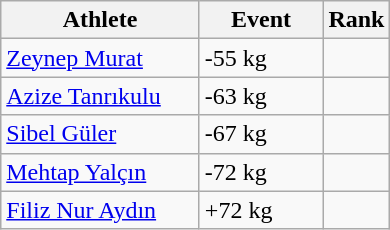<table class=wikitable>
<tr>
<th width=125>Athlete</th>
<th width=75>Event</th>
<th>Rank</th>
</tr>
<tr>
<td><a href='#'>Zeynep Murat</a></td>
<td>-55 kg</td>
<td align=center></td>
</tr>
<tr>
<td><a href='#'>Azize Tanrıkulu</a></td>
<td>-63 kg</td>
<td align=center></td>
</tr>
<tr>
<td><a href='#'>Sibel Güler</a></td>
<td>-67 kg</td>
<td align=center></td>
</tr>
<tr>
<td><a href='#'>Mehtap Yalçın</a></td>
<td>-72 kg</td>
<td align=center></td>
</tr>
<tr>
<td><a href='#'>Filiz Nur Aydın</a></td>
<td>+72 kg</td>
<td align=center></td>
</tr>
</table>
